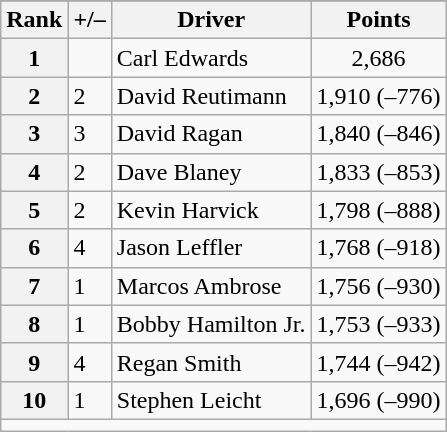<table class="wikitable">
<tr>
</tr>
<tr>
<th scope="col">Rank</th>
<th scope="col">+/–</th>
<th scope="col">Driver</th>
<th scope="col">Points</th>
</tr>
<tr>
<th scope="row">1</th>
<td align="left"></td>
<td>Carl Edwards</td>
<td style="text-align:center;">2,686</td>
</tr>
<tr>
<th scope="row">2</th>
<td align="left"> 2</td>
<td>David Reutimann</td>
<td style="text-align:center;">1,910 (–776)</td>
</tr>
<tr>
<th scope="row">3</th>
<td align="left"> 3</td>
<td>David Ragan</td>
<td style="text-align:center;">1,840 (–846)</td>
</tr>
<tr>
<th scope="row">4</th>
<td align="left"> 2</td>
<td>Dave Blaney</td>
<td style="text-align:center;">1,833 (–853)</td>
</tr>
<tr>
<th scope="row">5</th>
<td align="left"> 2</td>
<td>Kevin Harvick</td>
<td style="text-align:center;">1,798 (–888)</td>
</tr>
<tr>
<th scope="row">6</th>
<td align="left"> 4</td>
<td>Jason Leffler</td>
<td style="text-align:center;">1,768 (–918)</td>
</tr>
<tr>
<th scope="row">7</th>
<td align="left"> 1</td>
<td>Marcos Ambrose</td>
<td style="text-align:center;">1,756 (–930)</td>
</tr>
<tr>
<th scope="row">8</th>
<td align="left"> 1</td>
<td>Bobby Hamilton Jr.</td>
<td style="text-align:center;">1,753 (–933)</td>
</tr>
<tr>
<th scope="row">9</th>
<td align="left"> 4</td>
<td>Regan Smith</td>
<td style="text-align:center;">1,744 (–942)</td>
</tr>
<tr>
<th scope="row">10</th>
<td align="left"> 1</td>
<td>Stephen Leicht</td>
<td style="text-align:center;">1,696 (–990)</td>
</tr>
<tr class="sortbottom">
<td colspan="9"></td>
</tr>
</table>
